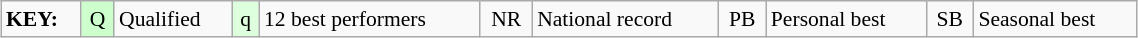<table class="wikitable" style="margin:0.5em auto; font-size:90%;position:relative;" width=60%>
<tr>
<td><strong>KEY:</strong></td>
<td bgcolor=ccffcc align=center>Q</td>
<td>Qualified</td>
<td bgcolor=ddffdd align=center>q</td>
<td>12 best performers</td>
<td align=center>NR</td>
<td>National record</td>
<td align=center>PB</td>
<td>Personal best</td>
<td align=center>SB</td>
<td>Seasonal best</td>
</tr>
</table>
